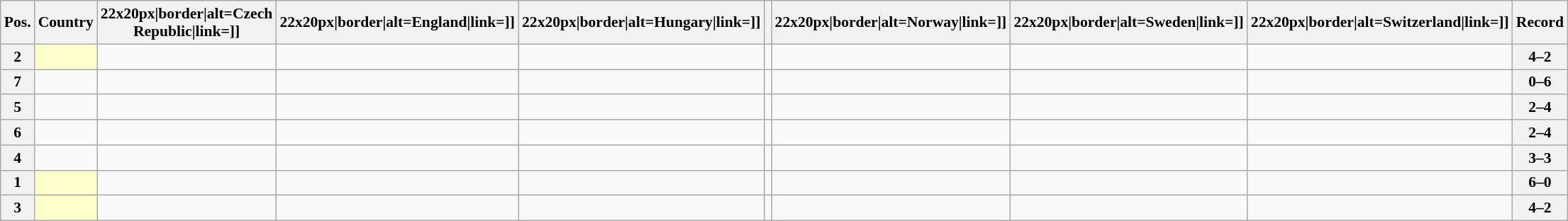<table class="wikitable sortable nowrap" style="text-align:center; font-size:0.9em;">
<tr>
<th>Pos.</th>
<th>Country</th>
<th [[Image:>22x20px|border|alt=Czech Republic|link=]]</th>
<th [[Image:>22x20px|border|alt=England|link=]]</th>
<th [[Image:>22x20px|border|alt=Hungary|link=]]</th>
<th></th>
<th [[Image:>22x20px|border|alt=Norway|link=]]</th>
<th [[Image:>22x20px|border|alt=Sweden|link=]]</th>
<th [[Image:>22x20px|border|alt=Switzerland|link=]]</th>
<th>Record</th>
</tr>
<tr>
<th>2</th>
<td style="text-align:left; background:#ffffcc;"></td>
<td></td>
<td></td>
<td></td>
<td></td>
<td></td>
<td></td>
<td></td>
<th>4–2</th>
</tr>
<tr>
<th>7</th>
<td style="text-align:left;"></td>
<td></td>
<td></td>
<td></td>
<td></td>
<td></td>
<td></td>
<td></td>
<th>0–6</th>
</tr>
<tr>
<th>5</th>
<td style="text-align:left;"></td>
<td></td>
<td></td>
<td></td>
<td></td>
<td></td>
<td></td>
<td></td>
<th>2–4</th>
</tr>
<tr>
<th>6</th>
<td style="text-align:left;"></td>
<td></td>
<td></td>
<td></td>
<td></td>
<td></td>
<td></td>
<td></td>
<th>2–4</th>
</tr>
<tr>
<th>4</th>
<td style="text-align:left;"></td>
<td></td>
<td></td>
<td></td>
<td></td>
<td></td>
<td></td>
<td></td>
<th>3–3</th>
</tr>
<tr>
<th>1</th>
<td style="text-align:left; background:#ffffcc;"></td>
<td></td>
<td></td>
<td></td>
<td></td>
<td></td>
<td></td>
<td></td>
<th>6–0</th>
</tr>
<tr>
<th>3</th>
<td style="text-align:left; background:#ffffcc;"></td>
<td></td>
<td></td>
<td></td>
<td></td>
<td></td>
<td></td>
<td></td>
<th>4–2</th>
</tr>
</table>
